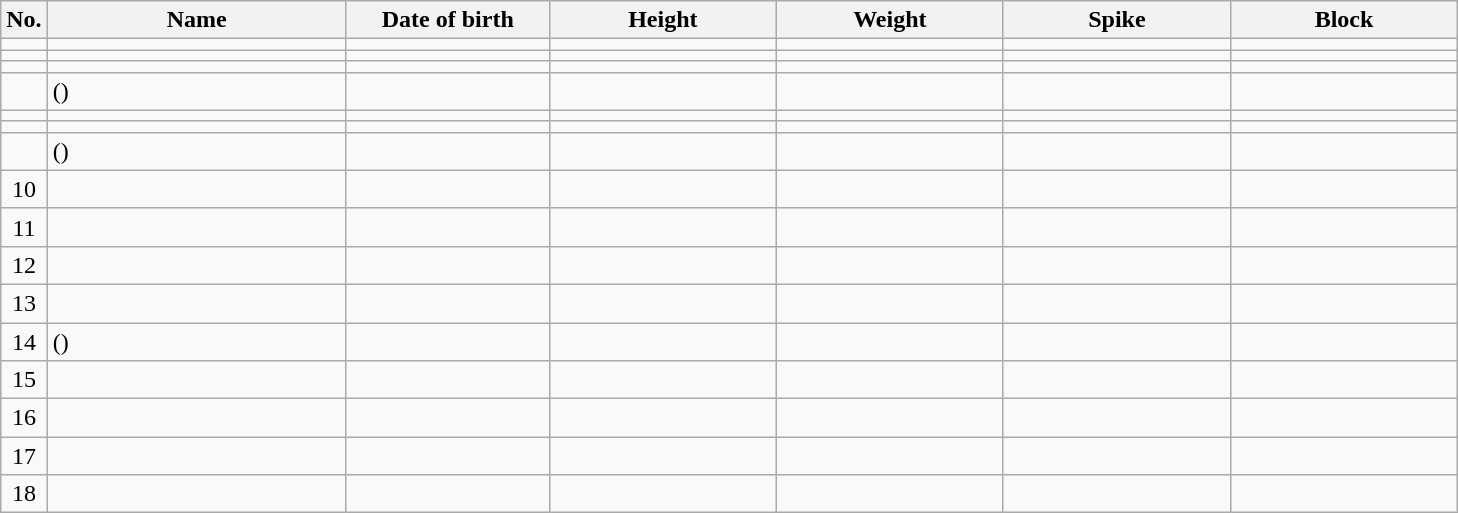<table class="wikitable sortable" style="font-size:100%; text-align:center;">
<tr>
<th>No.</th>
<th style="width:12em">Name</th>
<th style="width:8em">Date of birth</th>
<th style="width:9em">Height</th>
<th style="width:9em">Weight</th>
<th style="width:9em">Spike</th>
<th style="width:9em">Block</th>
</tr>
<tr>
<td></td>
<td align=left> </td>
<td align=right></td>
<td></td>
<td></td>
<td></td>
<td></td>
</tr>
<tr>
<td></td>
<td align=left> </td>
<td align=right></td>
<td></td>
<td></td>
<td></td>
<td></td>
</tr>
<tr>
<td></td>
<td align=left> </td>
<td align=right></td>
<td></td>
<td></td>
<td></td>
<td></td>
</tr>
<tr>
<td></td>
<td align=left>  ()</td>
<td align=right></td>
<td></td>
<td></td>
<td></td>
<td></td>
</tr>
<tr>
<td></td>
<td align=left> </td>
<td align=right></td>
<td></td>
<td></td>
<td></td>
<td></td>
</tr>
<tr>
<td></td>
<td align=left> </td>
<td align=right></td>
<td></td>
<td></td>
<td></td>
<td></td>
</tr>
<tr>
<td></td>
<td align=left>  ()</td>
<td align=right></td>
<td></td>
<td></td>
<td></td>
<td></td>
</tr>
<tr>
<td>10</td>
<td align=left> </td>
<td align=right></td>
<td></td>
<td></td>
<td></td>
<td></td>
</tr>
<tr>
<td>11</td>
<td align=left> </td>
<td align=right></td>
<td></td>
<td></td>
<td></td>
<td></td>
</tr>
<tr>
<td>12</td>
<td align=left> </td>
<td align=right></td>
<td></td>
<td></td>
<td></td>
<td></td>
</tr>
<tr>
<td>13</td>
<td align=left> </td>
<td align=right></td>
<td></td>
<td></td>
<td></td>
<td></td>
</tr>
<tr>
<td>14</td>
<td align=left>  ()</td>
<td align=right></td>
<td></td>
<td></td>
<td></td>
<td></td>
</tr>
<tr>
<td>15</td>
<td align=left> </td>
<td align=right></td>
<td></td>
<td></td>
<td></td>
<td></td>
</tr>
<tr>
<td>16</td>
<td align=left> </td>
<td align=right></td>
<td></td>
<td></td>
<td></td>
<td></td>
</tr>
<tr>
<td>17</td>
<td align=left> </td>
<td align=right></td>
<td></td>
<td></td>
<td></td>
<td></td>
</tr>
<tr>
<td>18</td>
<td align=left> </td>
<td align=right></td>
<td></td>
<td></td>
<td></td>
<td></td>
</tr>
</table>
